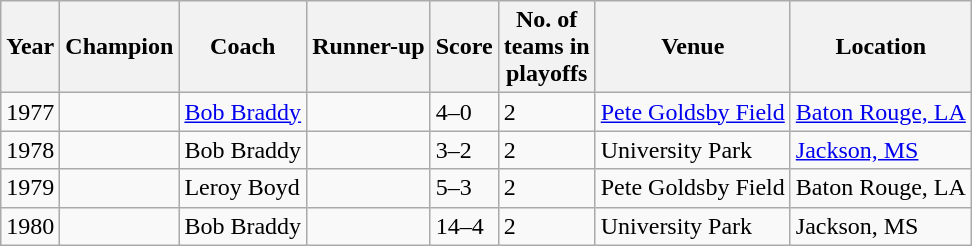<table class="wikitable sortable">
<tr>
<th>Year</th>
<th>Champion</th>
<th>Coach</th>
<th>Runner-up</th>
<th>Score</th>
<th>No. of<br>teams in<br>playoffs</th>
<th>Venue</th>
<th>Location</th>
</tr>
<tr>
<td>1977</td>
<td></td>
<td><a href='#'>Bob Braddy</a></td>
<td></td>
<td>4–0</td>
<td>2</td>
<td><a href='#'>Pete Goldsby Field</a></td>
<td><a href='#'>Baton Rouge, LA</a></td>
</tr>
<tr>
<td>1978</td>
<td></td>
<td>Bob Braddy</td>
<td></td>
<td>3–2</td>
<td>2</td>
<td>University Park</td>
<td><a href='#'>Jackson, MS</a></td>
</tr>
<tr>
<td>1979</td>
<td></td>
<td>Leroy Boyd</td>
<td></td>
<td>5–3</td>
<td>2</td>
<td>Pete Goldsby Field</td>
<td>Baton Rouge, LA</td>
</tr>
<tr>
<td>1980</td>
<td></td>
<td>Bob Braddy</td>
<td></td>
<td>14–4</td>
<td>2</td>
<td>University Park</td>
<td>Jackson, MS</td>
</tr>
</table>
